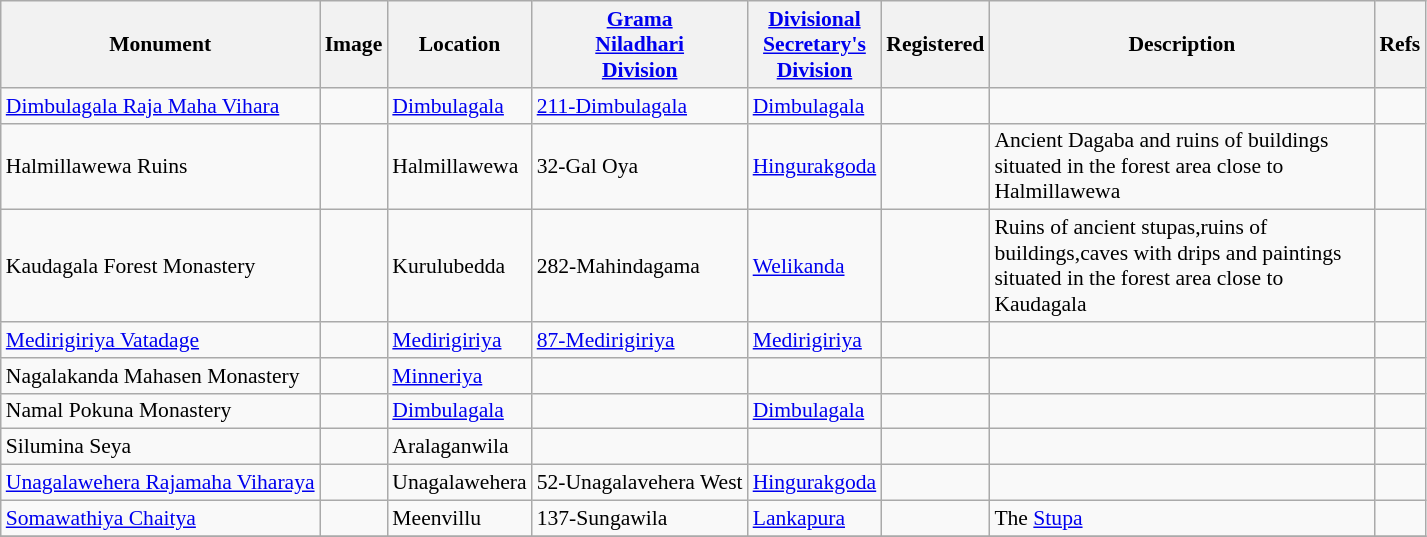<table class="wikitable plainrowheaders sortable" style="font-size:90%; text-align:left;">
<tr>
<th>Monument</th>
<th>Image</th>
<th>Location</th>
<th><a href='#'>Grama<br>Niladhari<br>Division</a></th>
<th><a href='#'>Divisional<br>Secretary's<br>Division</a></th>
<th>Registered</th>
<th scope=col width=250px>Description</th>
<th>Refs</th>
</tr>
<tr>
<td><a href='#'>Dimbulagala Raja Maha Vihara</a></td>
<td></td>
<td><a href='#'>Dimbulagala</a></td>
<td><a href='#'>211-Dimbulagala</a></td>
<td><a href='#'>Dimbulagala</a></td>
<td align=center></td>
<td></td>
<td></td>
</tr>
<tr>
<td>Halmillawewa Ruins</td>
<td></td>
<td>Halmillawewa</td>
<td>32-Gal Oya</td>
<td><a href='#'>Hingurakgoda</a></td>
<td align=center></td>
<td>Ancient Dagaba and ruins of buildings situated in the forest area close to Halmillawewa</td>
<td></td>
</tr>
<tr>
<td>Kaudagala Forest Monastery</td>
<td></td>
<td>Kurulubedda</td>
<td>282-Mahindagama</td>
<td><a href='#'>Welikanda</a></td>
<td align=center></td>
<td>Ruins of ancient stupas,ruins of buildings,caves with drips and paintings situated in the forest area close to Kaudagala</td>
<td></td>
</tr>
<tr>
<td><a href='#'>Medirigiriya Vatadage</a></td>
<td></td>
<td><a href='#'>Medirigiriya</a></td>
<td><a href='#'>87-Medirigiriya</a></td>
<td><a href='#'>Medirigiriya</a></td>
<td align=center></td>
<td></td>
<td></td>
</tr>
<tr>
<td>Nagalakanda Mahasen Monastery</td>
<td></td>
<td><a href='#'>Minneriya</a></td>
<td></td>
<td></td>
<td align=center></td>
<td></td>
<td></td>
</tr>
<tr>
<td>Namal Pokuna Monastery</td>
<td></td>
<td><a href='#'>Dimbulagala</a></td>
<td></td>
<td><a href='#'>Dimbulagala</a></td>
<td align=center></td>
<td></td>
<td></td>
</tr>
<tr>
<td>Silumina Seya</td>
<td></td>
<td>Aralaganwila</td>
<td></td>
<td></td>
<td align=center></td>
<td></td>
<td></td>
</tr>
<tr>
<td><a href='#'>Unagalawehera Rajamaha Viharaya</a></td>
<td></td>
<td>Unagalawehera</td>
<td>52-Unagalavehera West</td>
<td><a href='#'>Hingurakgoda</a></td>
<td align=center></td>
<td></td>
<td></td>
</tr>
<tr>
<td><a href='#'>Somawathiya Chaitya</a></td>
<td></td>
<td>Meenvillu</td>
<td>137-Sungawila</td>
<td><a href='#'>Lankapura</a></td>
<td align=center></td>
<td>The <a href='#'>Stupa</a></td>
<td></td>
</tr>
<tr>
</tr>
</table>
